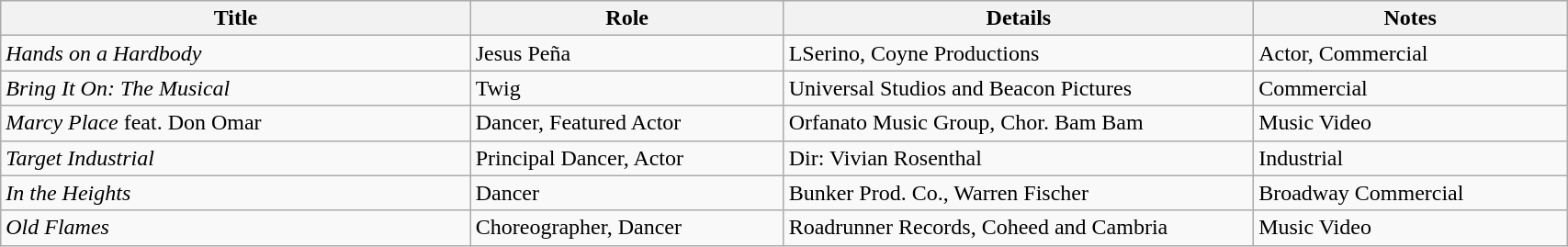<table class="wikitable" style="width: 90%;">
<tr>
<th style="width: 30%;">Title</th>
<th style="width: 20%;">Role</th>
<th style="width: 30%;">Details</th>
<th style="width: 20%;">Notes</th>
</tr>
<tr>
<td><em>Hands on a Hardbody</em></td>
<td>Jesus Peña</td>
<td>LSerino, Coyne Productions</td>
<td>Actor, Commercial</td>
</tr>
<tr>
<td><em>Bring It On: The Musical</em></td>
<td>Twig</td>
<td>Universal Studios and Beacon Pictures</td>
<td>Commercial</td>
</tr>
<tr>
<td><em>Marcy Place</em> feat. Don Omar</td>
<td>Dancer, Featured Actor</td>
<td>Orfanato Music Group, Chor. Bam Bam</td>
<td>Music Video</td>
</tr>
<tr>
<td><em>Target Industrial</em></td>
<td>Principal Dancer, Actor</td>
<td>Dir: Vivian Rosenthal</td>
<td>Industrial</td>
</tr>
<tr>
<td><em>In the Heights</em></td>
<td>Dancer</td>
<td>Bunker Prod. Co., Warren Fischer</td>
<td>Broadway Commercial</td>
</tr>
<tr>
<td><em>Old Flames</em></td>
<td>Choreographer, Dancer</td>
<td>Roadrunner Records, Coheed and Cambria</td>
<td>Music Video</td>
</tr>
</table>
